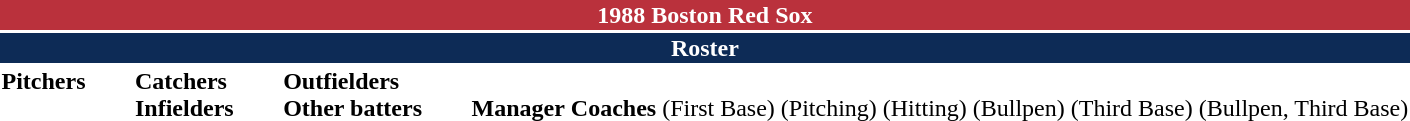<table class="toccolours" style="text-align: left;">
<tr>
<th colspan="10" style="background-color: #ba313c; color: #FFFFFF; text-align: center;">1988 Boston Red Sox</th>
</tr>
<tr>
<td colspan="10" style="background-color:#0d2b56; color: white; text-align: center;"><strong>Roster</strong></td>
</tr>
<tr>
<td valign="top"><strong>Pitchers</strong><br>








	






</td>
<td width="25px"></td>
<td valign="top"><strong>Catchers</strong><br>


<strong>Infielders</strong>







</td>
<td width="25px"></td>
<td valign="top"><strong>Outfielders</strong><br>







<strong>Other batters</strong>
</td>
<td width="25px"></td>
<td valign="top"><br><strong>Manager</strong>


<strong>Coaches</strong>
 (First Base)
 (Pitching)
 (Hitting)
 (Bullpen)
 (Third Base)
 (Bullpen, Third Base)</td>
</tr>
<tr>
</tr>
</table>
